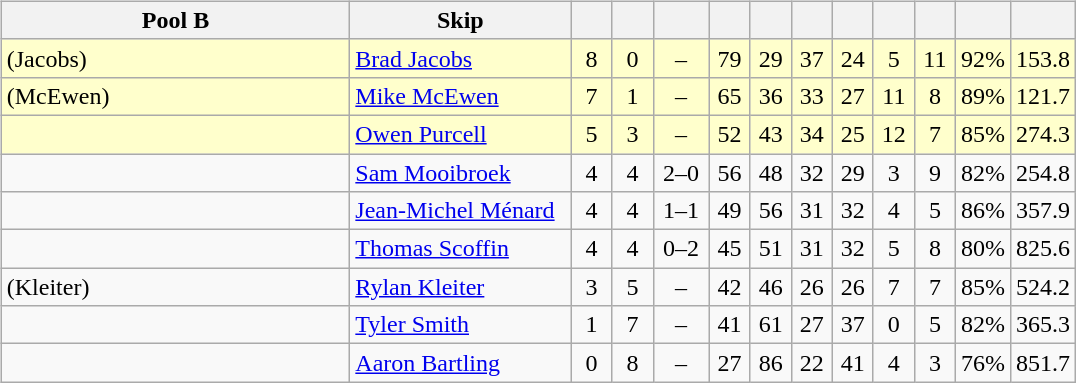<table>
<tr>
<td valign=top width=10%><br><table class=wikitable style="text-align:center;">
<tr>
<th width=225>Pool B</th>
<th width=140>Skip</th>
<th width=20></th>
<th width=20></th>
<th width=30></th>
<th width=20></th>
<th width=20></th>
<th width=20></th>
<th width=20></th>
<th width=20></th>
<th width=20></th>
<th width=20></th>
<th width=20></th>
</tr>
<tr bgcolor=#ffffcc>
<td style="text-align:left;"> (Jacobs)</td>
<td style="text-align:left;"><a href='#'>Brad Jacobs</a></td>
<td>8</td>
<td>0</td>
<td>–</td>
<td>79</td>
<td>29</td>
<td>37</td>
<td>24</td>
<td>5</td>
<td>11</td>
<td>92%</td>
<td>153.8</td>
</tr>
<tr bgcolor=#ffffcc>
<td style="text-align:left;"> (McEwen)</td>
<td style="text-align:left;"><a href='#'>Mike McEwen</a></td>
<td>7</td>
<td>1</td>
<td>–</td>
<td>65</td>
<td>36</td>
<td>33</td>
<td>27</td>
<td>11</td>
<td>8</td>
<td>89%</td>
<td>121.7</td>
</tr>
<tr bgcolor=#ffffcc>
<td style="text-align:left;"></td>
<td style="text-align:left;"><a href='#'>Owen Purcell</a></td>
<td>5</td>
<td>3</td>
<td>–</td>
<td>52</td>
<td>43</td>
<td>34</td>
<td>25</td>
<td>12</td>
<td>7</td>
<td>85%</td>
<td>274.3</td>
</tr>
<tr>
<td style="text-align:left;"></td>
<td style="text-align:left;"><a href='#'>Sam Mooibroek</a></td>
<td>4</td>
<td>4</td>
<td>2–0</td>
<td>56</td>
<td>48</td>
<td>32</td>
<td>29</td>
<td>3</td>
<td>9</td>
<td>82%</td>
<td>254.8</td>
</tr>
<tr>
<td style="text-align:left;"></td>
<td style="text-align:left;"><a href='#'>Jean-Michel Ménard</a></td>
<td>4</td>
<td>4</td>
<td>1–1</td>
<td>49</td>
<td>56</td>
<td>31</td>
<td>32</td>
<td>4</td>
<td>5</td>
<td>86%</td>
<td>357.9</td>
</tr>
<tr>
<td style="text-align:left;"></td>
<td style="text-align:left;"><a href='#'>Thomas Scoffin</a></td>
<td>4</td>
<td>4</td>
<td>0–2</td>
<td>45</td>
<td>51</td>
<td>31</td>
<td>32</td>
<td>5</td>
<td>8</td>
<td>80%</td>
<td>825.6</td>
</tr>
<tr>
<td style="text-align:left;"> (Kleiter)</td>
<td style="text-align:left;"><a href='#'>Rylan Kleiter</a></td>
<td>3</td>
<td>5</td>
<td>–</td>
<td>42</td>
<td>46</td>
<td>26</td>
<td>26</td>
<td>7</td>
<td>7</td>
<td>85%</td>
<td>524.2</td>
</tr>
<tr>
<td style="text-align:left;"></td>
<td style="text-align:left;"><a href='#'>Tyler Smith</a></td>
<td>1</td>
<td>7</td>
<td>–</td>
<td>41</td>
<td>61</td>
<td>27</td>
<td>37</td>
<td>0</td>
<td>5</td>
<td>82%</td>
<td>365.3</td>
</tr>
<tr>
<td style="text-align:left;"></td>
<td style="text-align:left;"><a href='#'>Aaron Bartling</a></td>
<td>0</td>
<td>8</td>
<td>–</td>
<td>27</td>
<td>86</td>
<td>22</td>
<td>41</td>
<td>4</td>
<td>3</td>
<td>76%</td>
<td>851.7</td>
</tr>
</table>
</td>
</tr>
</table>
